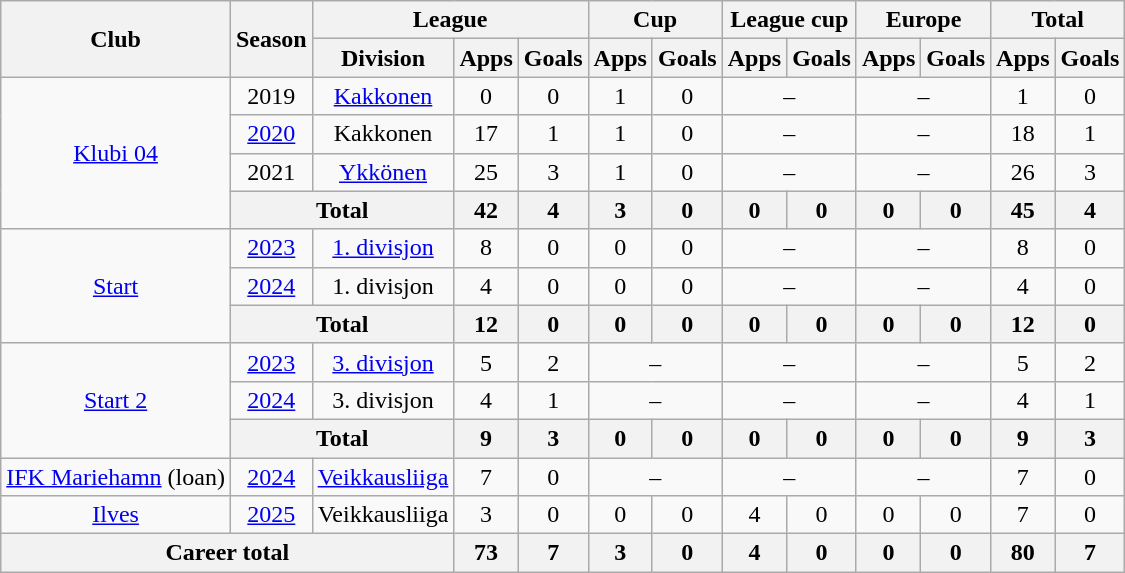<table class="wikitable" style="text-align:center">
<tr>
<th rowspan="2">Club</th>
<th rowspan="2">Season</th>
<th colspan="3">League</th>
<th colspan="2">Cup</th>
<th colspan="2">League cup</th>
<th colspan="2">Europe</th>
<th colspan="2">Total</th>
</tr>
<tr>
<th>Division</th>
<th>Apps</th>
<th>Goals</th>
<th>Apps</th>
<th>Goals</th>
<th>Apps</th>
<th>Goals</th>
<th>Apps</th>
<th>Goals</th>
<th>Apps</th>
<th>Goals</th>
</tr>
<tr>
<td rowspan=4><a href='#'>Klubi 04</a></td>
<td>2019</td>
<td><a href='#'>Kakkonen</a></td>
<td>0</td>
<td>0</td>
<td>1</td>
<td>0</td>
<td colspan=2>–</td>
<td colspan=2>–</td>
<td>1</td>
<td>0</td>
</tr>
<tr>
<td><a href='#'>2020</a></td>
<td>Kakkonen</td>
<td>17</td>
<td>1</td>
<td>1</td>
<td>0</td>
<td colspan=2>–</td>
<td colspan=2>–</td>
<td>18</td>
<td>1</td>
</tr>
<tr>
<td>2021</td>
<td><a href='#'>Ykkönen</a></td>
<td>25</td>
<td>3</td>
<td>1</td>
<td>0</td>
<td colspan=2>–</td>
<td colspan=2>–</td>
<td>26</td>
<td>3</td>
</tr>
<tr>
<th colspan=2>Total</th>
<th>42</th>
<th>4</th>
<th>3</th>
<th>0</th>
<th>0</th>
<th>0</th>
<th>0</th>
<th>0</th>
<th>45</th>
<th>4</th>
</tr>
<tr>
<td rowspan=3><a href='#'>Start</a></td>
<td><a href='#'>2023</a></td>
<td><a href='#'>1. divisjon</a></td>
<td>8</td>
<td>0</td>
<td>0</td>
<td>0</td>
<td colspan=2>–</td>
<td colspan=2>–</td>
<td>8</td>
<td>0</td>
</tr>
<tr>
<td><a href='#'>2024</a></td>
<td>1. divisjon</td>
<td>4</td>
<td>0</td>
<td>0</td>
<td>0</td>
<td colspan=2>–</td>
<td colspan=2>–</td>
<td>4</td>
<td>0</td>
</tr>
<tr>
<th colspan=2>Total</th>
<th>12</th>
<th>0</th>
<th>0</th>
<th>0</th>
<th>0</th>
<th>0</th>
<th>0</th>
<th>0</th>
<th>12</th>
<th>0</th>
</tr>
<tr>
<td rowspan=3><a href='#'>Start 2</a></td>
<td><a href='#'>2023</a></td>
<td><a href='#'>3. divisjon</a></td>
<td>5</td>
<td>2</td>
<td colspan=2>–</td>
<td colspan=2>–</td>
<td colspan=2>–</td>
<td>5</td>
<td>2</td>
</tr>
<tr>
<td><a href='#'>2024</a></td>
<td>3. divisjon</td>
<td>4</td>
<td>1</td>
<td colspan=2>–</td>
<td colspan=2>–</td>
<td colspan=2>–</td>
<td>4</td>
<td>1</td>
</tr>
<tr>
<th colspan=2>Total</th>
<th>9</th>
<th>3</th>
<th>0</th>
<th>0</th>
<th>0</th>
<th>0</th>
<th>0</th>
<th>0</th>
<th>9</th>
<th>3</th>
</tr>
<tr>
<td><a href='#'>IFK Mariehamn</a> (loan)</td>
<td><a href='#'>2024</a></td>
<td><a href='#'>Veikkausliiga</a></td>
<td>7</td>
<td>0</td>
<td colspan=2>–</td>
<td colspan=2>–</td>
<td colspan=2>–</td>
<td>7</td>
<td>0</td>
</tr>
<tr>
<td><a href='#'>Ilves</a></td>
<td><a href='#'>2025</a></td>
<td>Veikkausliiga</td>
<td>3</td>
<td>0</td>
<td>0</td>
<td>0</td>
<td>4</td>
<td>0</td>
<td>0</td>
<td>0</td>
<td>7</td>
<td>0</td>
</tr>
<tr>
<th colspan="3">Career total</th>
<th>73</th>
<th>7</th>
<th>3</th>
<th>0</th>
<th>4</th>
<th>0</th>
<th>0</th>
<th>0</th>
<th>80</th>
<th>7</th>
</tr>
</table>
